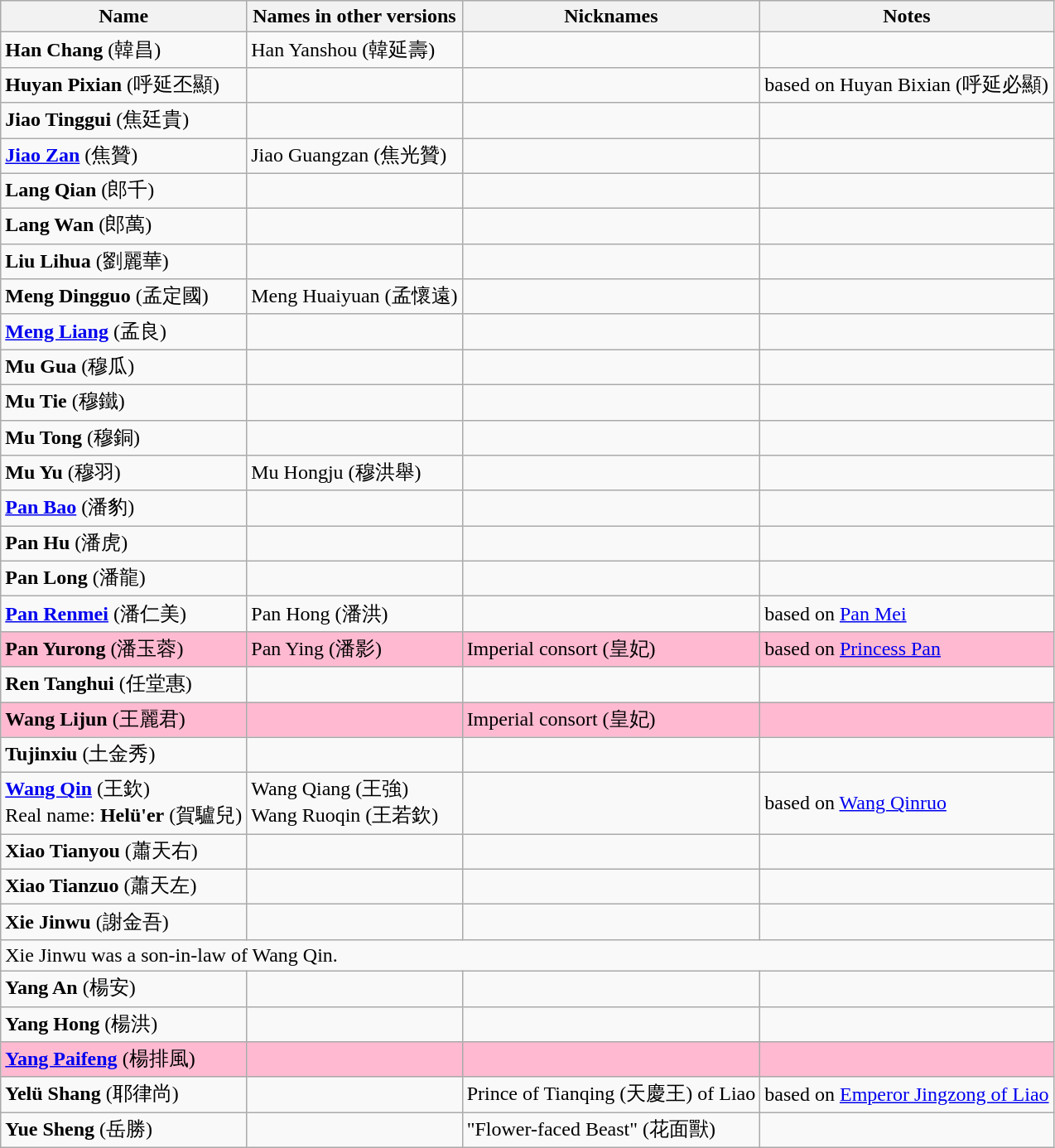<table class="wikitable">
<tr>
<th>Name</th>
<th>Names in other versions</th>
<th>Nicknames</th>
<th>Notes</th>
</tr>
<tr>
<td><strong>Han Chang</strong> (韓昌)</td>
<td>Han Yanshou (韓延壽)</td>
<td></td>
<td></td>
</tr>
<tr>
<td><strong>Huyan Pixian</strong> (呼延丕顯)</td>
<td></td>
<td></td>
<td>based on Huyan Bixian (呼延必顯)</td>
</tr>
<tr>
<td><strong>Jiao Tinggui</strong> (焦廷貴)</td>
<td></td>
<td></td>
<td></td>
</tr>
<tr>
<td><strong><a href='#'>Jiao Zan</a></strong> (焦贊)</td>
<td>Jiao Guangzan (焦光贊)</td>
<td></td>
<td></td>
</tr>
<tr>
<td><strong>Lang Qian</strong> (郎千)</td>
<td></td>
<td></td>
<td></td>
</tr>
<tr>
<td><strong>Lang Wan</strong> (郎萬)</td>
<td></td>
<td></td>
<td></td>
</tr>
<tr>
<td><strong>Liu Lihua</strong> (劉麗華)</td>
<td></td>
<td></td>
<td></td>
</tr>
<tr>
<td><strong>Meng Dingguo</strong> (孟定國)</td>
<td>Meng Huaiyuan (孟懷遠)</td>
<td></td>
<td></td>
</tr>
<tr>
<td><strong><a href='#'>Meng Liang</a></strong> (孟良)</td>
<td></td>
<td></td>
<td></td>
</tr>
<tr>
<td><strong>Mu Gua</strong> (穆瓜)</td>
<td></td>
<td></td>
<td></td>
</tr>
<tr>
<td><strong>Mu Tie</strong> (穆鐵)</td>
<td></td>
<td></td>
<td></td>
</tr>
<tr>
<td><strong>Mu Tong</strong> (穆銅)</td>
<td></td>
<td></td>
<td></td>
</tr>
<tr>
<td><strong>Mu Yu</strong> (穆羽)</td>
<td>Mu Hongju (穆洪舉)</td>
<td></td>
<td></td>
</tr>
<tr>
<td><strong><a href='#'>Pan Bao</a></strong> (潘豹)</td>
<td></td>
<td></td>
<td></td>
</tr>
<tr>
<td><strong>Pan Hu</strong> (潘虎)</td>
<td></td>
<td></td>
<td></td>
</tr>
<tr>
<td><strong>Pan Long</strong> (潘龍)</td>
<td></td>
<td></td>
<td></td>
</tr>
<tr>
<td><strong><a href='#'>Pan Renmei</a></strong> (潘仁美)</td>
<td>Pan Hong (潘洪)</td>
<td></td>
<td>based on <a href='#'>Pan Mei</a></td>
</tr>
<tr>
<td style="background: #FFBAD2;"><strong>Pan Yurong</strong> (潘玉蓉)</td>
<td style="background: #FFBAD2;">Pan Ying (潘影)</td>
<td style="background: #FFBAD2;">Imperial consort (皇妃)</td>
<td style="background: #FFBAD2;">based on <a href='#'>Princess Pan</a></td>
</tr>
<tr>
<td><strong>Ren Tanghui</strong> (任堂惠)</td>
<td></td>
<td></td>
<td></td>
</tr>
<tr>
<td style="background: #FFBAD2;"><strong>Wang Lijun</strong> (王麗君)</td>
<td style="background: #FFBAD2;"></td>
<td style="background: #FFBAD2;">Imperial consort (皇妃)</td>
<td style="background: #FFBAD2;"></td>
</tr>
<tr>
<td><strong>Tujinxiu</strong> (土金秀)</td>
<td></td>
<td></td>
<td></td>
</tr>
<tr>
<td><strong><a href='#'>Wang Qin</a></strong> (王欽)<br>Real name: <strong>Helü'er</strong> (賀驢兒)</td>
<td>Wang Qiang (王強)<br>Wang Ruoqin (王若欽)</td>
<td></td>
<td>based on <a href='#'>Wang Qinruo</a></td>
</tr>
<tr>
<td><strong>Xiao Tianyou</strong> (蕭天右)</td>
<td></td>
<td></td>
<td></td>
</tr>
<tr>
<td><strong>Xiao Tianzuo</strong> (蕭天左)</td>
<td></td>
<td></td>
<td></td>
</tr>
<tr>
<td><strong>Xie Jinwu</strong> (謝金吾)</td>
<td></td>
<td></td>
<td></td>
</tr>
<tr>
<td colspan=4>Xie Jinwu was a son-in-law of Wang Qin.</td>
</tr>
<tr>
<td><strong>Yang An</strong> (楊安)</td>
<td></td>
<td></td>
<td></td>
</tr>
<tr>
<td><strong>Yang Hong</strong> (楊洪)</td>
<td></td>
<td></td>
<td></td>
</tr>
<tr>
<td style="background: #FFBAD2;"><strong><a href='#'>Yang Paifeng</a></strong> (楊排風)</td>
<td style="background: #FFBAD2;"></td>
<td style="background: #FFBAD2;"></td>
<td style="background: #FFBAD2;"></td>
</tr>
<tr>
<td><strong>Yelü Shang</strong> (耶律尚)</td>
<td></td>
<td>Prince of Tianqing (天慶王) of Liao</td>
<td>based on <a href='#'>Emperor Jingzong of Liao</a></td>
</tr>
<tr>
<td><strong>Yue Sheng</strong> (岳勝)</td>
<td></td>
<td>"Flower-faced Beast" (花面獸)</td>
<td></td>
</tr>
</table>
